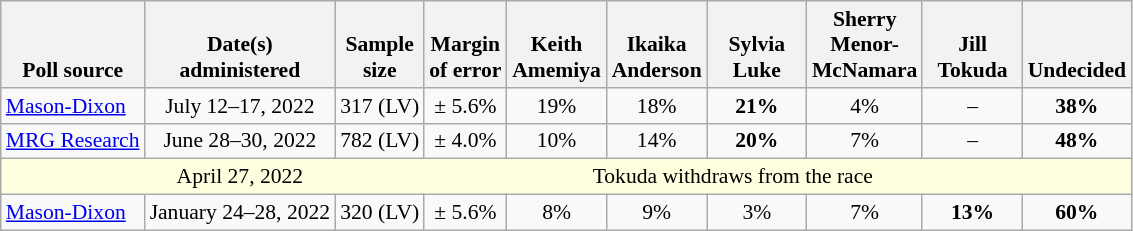<table class="wikitable" style="font-size:90%;text-align:center;">
<tr valign=bottom>
<th>Poll source</th>
<th>Date(s)<br>administered</th>
<th>Sample<br>size</th>
<th>Margin<br>of error</th>
<th style="width:60px;">Keith<br>Amemiya</th>
<th style="width:60px;">Ikaika<br>Anderson</th>
<th style="width:60px;">Sylvia<br>Luke</th>
<th style="width:60px;">Sherry<br>Menor-McNamara</th>
<th style="width:60px;">Jill<br>Tokuda</th>
<th>Undecided</th>
</tr>
<tr>
<td style="text-align:left;"><a href='#'>Mason-Dixon</a></td>
<td>July 12–17, 2022</td>
<td>317 (LV)</td>
<td>± 5.6%</td>
<td>19%</td>
<td>18%</td>
<td><strong>21%</strong></td>
<td>4%</td>
<td>–</td>
<td><strong>38%</strong></td>
</tr>
<tr>
<td style="text-align:left;"><a href='#'>MRG Research</a></td>
<td>June 28–30, 2022</td>
<td>782 (LV)</td>
<td>± 4.0%</td>
<td>10%</td>
<td>14%</td>
<td><strong>20%</strong></td>
<td>7%</td>
<td>–</td>
<td><strong>48%</strong></td>
</tr>
<tr>
<td style="border-right-style:hidden; background:lightyellow;"></td>
<td style="border-right-style:hidden; background:lightyellow;">April 27, 2022</td>
<td colspan="17" style="background:lightyellow;">Tokuda withdraws from the race</td>
</tr>
<tr>
<td style="text-align:left;"><a href='#'>Mason-Dixon</a></td>
<td>January 24–28, 2022</td>
<td>320 (LV)</td>
<td>± 5.6%</td>
<td>8%</td>
<td>9%</td>
<td>3%</td>
<td>7%</td>
<td><strong>13%</strong></td>
<td><strong>60%</strong></td>
</tr>
</table>
